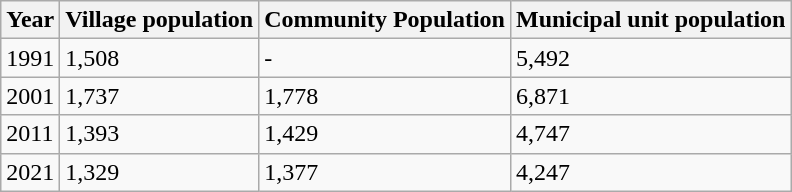<table class=wikitable>
<tr>
<th>Year</th>
<th>Village population</th>
<th>Community Population</th>
<th>Municipal unit population</th>
</tr>
<tr>
<td>1991</td>
<td>1,508</td>
<td>-</td>
<td>5,492</td>
</tr>
<tr>
<td>2001</td>
<td>1,737</td>
<td>1,778</td>
<td>6,871</td>
</tr>
<tr>
<td>2011</td>
<td>1,393</td>
<td>1,429</td>
<td>4,747</td>
</tr>
<tr>
<td>2021</td>
<td>1,329</td>
<td>1,377</td>
<td>4,247</td>
</tr>
</table>
